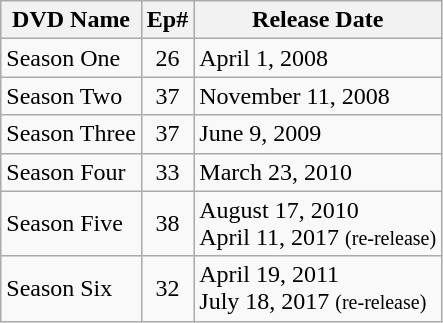<table class="wikitable">
<tr>
<th>DVD Name</th>
<th>Ep#</th>
<th>Release Date</th>
</tr>
<tr>
<td>Season One</td>
<td align="center">26</td>
<td>April 1, 2008</td>
</tr>
<tr>
<td>Season Two</td>
<td align="center">37</td>
<td>November 11, 2008</td>
</tr>
<tr>
<td>Season Three</td>
<td align="center">37</td>
<td>June 9, 2009</td>
</tr>
<tr>
<td>Season Four</td>
<td align="center">33</td>
<td>March 23, 2010</td>
</tr>
<tr>
<td>Season Five</td>
<td align="center">38</td>
<td>August 17, 2010<br>April 11, 2017 <small>(re-release)</small></td>
</tr>
<tr>
<td>Season Six</td>
<td align="center">32</td>
<td>April 19, 2011<br>July 18, 2017 <small>(re-release)</small></td>
</tr>
</table>
